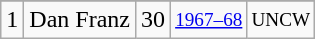<table class="wikitable">
<tr>
</tr>
<tr>
<td>1</td>
<td>Dan Franz</td>
<td>30</td>
<td style="font-size:80%;"><a href='#'>1967–68</a></td>
<td style="font-size:80%;">UNCW</td>
</tr>
</table>
